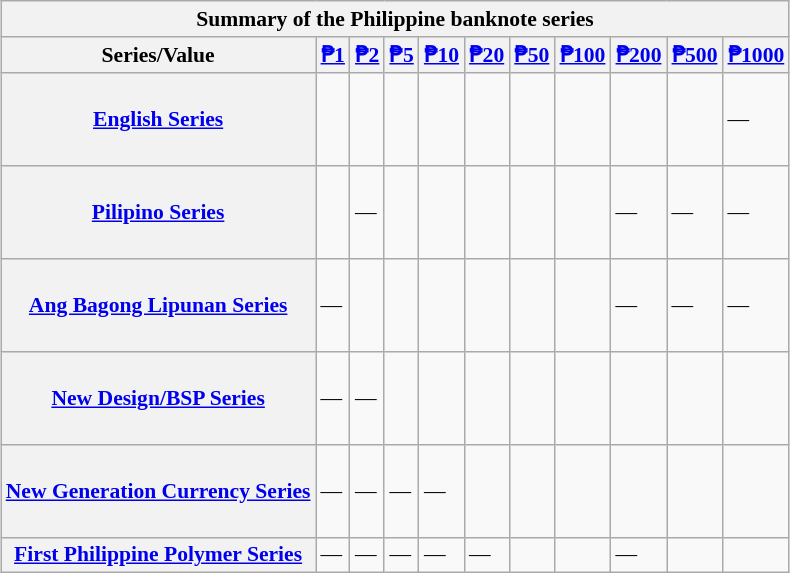<table class="wikitable"  style="margin:auto; font-size:90%;">
<tr>
<th colspan="11">Summary of the Philippine banknote series</th>
</tr>
<tr>
<th>Series/Value</th>
<th><a href='#'>₱1</a></th>
<th><a href='#'>₱2</a></th>
<th><a href='#'>₱5</a></th>
<th><a href='#'>₱10</a></th>
<th><a href='#'>₱20</a></th>
<th><a href='#'>₱50</a></th>
<th><a href='#'>₱100</a></th>
<th><a href='#'>₱200</a></th>
<th><a href='#'>₱500</a></th>
<th><a href='#'>₱1000</a></th>
</tr>
<tr style="height:62px">
<th><a href='#'>English Series</a></th>
<td></td>
<td></td>
<td></td>
<td></td>
<td></td>
<td></td>
<td></td>
<td></td>
<td></td>
<td>—</td>
</tr>
<tr style="height:62px">
<th><a href='#'>Pilipino Series</a></th>
<td></td>
<td>—</td>
<td></td>
<td></td>
<td></td>
<td></td>
<td></td>
<td>—</td>
<td>—</td>
<td>—</td>
</tr>
<tr style="height:62px">
<th><a href='#'>Ang Bagong Lipunan Series</a></th>
<td>—</td>
<td></td>
<td></td>
<td></td>
<td></td>
<td></td>
<td></td>
<td>—</td>
<td>—</td>
<td>—</td>
</tr>
<tr style="height:62px">
<th><a href='#'>New Design/BSP Series</a></th>
<td>—</td>
<td>—</td>
<td></td>
<td><br></td>
<td></td>
<td></td>
<td></td>
<td></td>
<td></td>
<td></td>
</tr>
<tr style="height:62px">
<th><a href='#'>New Generation Currency Series</a></th>
<td>—</td>
<td>—</td>
<td>—</td>
<td>—</td>
<td></td>
<td></td>
<td><br></td>
<td></td>
<td></td>
<td></td>
</tr>
<tr>
<th><a href='#'>First Philippine Polymer Series</a></th>
<td>—</td>
<td>—</td>
<td>—</td>
<td>—</td>
<td>—</td>
<td></td>
<td></td>
<td>—</td>
<td></td>
<td></td>
</tr>
</table>
